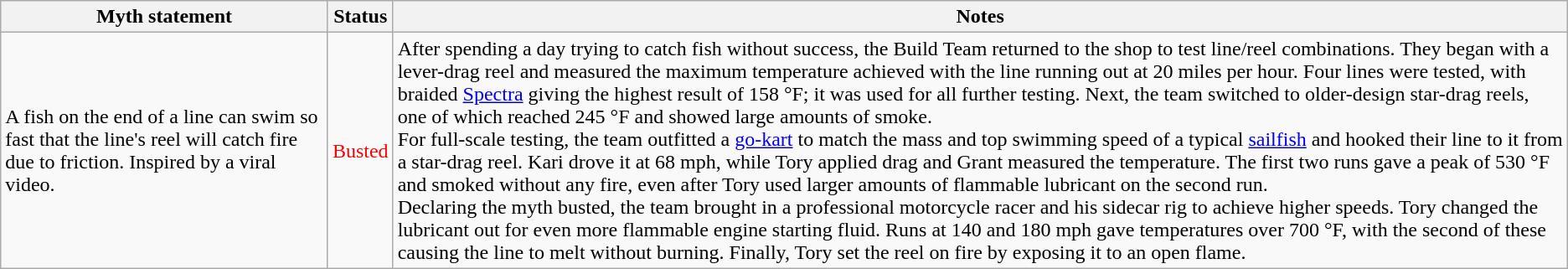<table class="wikitable plainrowheaders">
<tr>
<th>Myth statement</th>
<th>Status</th>
<th>Notes</th>
</tr>
<tr>
<td>A fish on the end of a line can swim so fast that the line's reel will catch fire due to friction. Inspired by a viral video.</td>
<td style="color:red">Busted</td>
<td>After spending a day trying to catch fish without success, the Build Team returned to the shop to test line/reel combinations. They began with a lever-drag reel and measured the maximum temperature achieved with the line running out at 20 miles per hour. Four lines were tested, with braided <a href='#'>Spectra</a> giving the highest result of 158 °F; it was used for all further testing. Next, the team switched to older-design star-drag reels, one of which reached 245 °F and showed large amounts of smoke.<br>For full-scale testing, the team outfitted a <a href='#'>go-kart</a> to match the mass and top swimming speed of a typical <a href='#'>sailfish</a> and hooked their line to it from a star-drag reel. Kari drove it at 68 mph, while Tory applied drag and Grant measured the temperature. The first two runs gave a peak of 530 °F and smoked without any fire, even after Tory used larger amounts of flammable lubricant on the second run.<br>Declaring the myth busted, the team brought in a professional motorcycle racer and his sidecar rig to achieve higher speeds. Tory changed the lubricant out for even more flammable engine starting fluid. Runs at 140 and 180 mph gave temperatures over 700 °F, with the second of these causing the line to melt without burning. Finally, Tory set the reel on fire by exposing it to an open flame.</td>
</tr>
</table>
